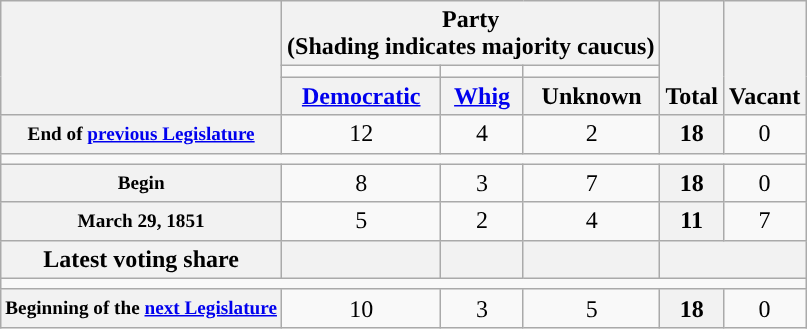<table class=wikitable style="text-align:center">
<tr style="vertical-align:bottom;">
<th rowspan=3></th>
<th colspan=3>Party <div>(Shading indicates majority caucus)</div></th>
<th rowspan=3>Total</th>
<th rowspan=3>Vacant</th>
</tr>
<tr style="height:5px">
<td style="background-color:"></td>
<td style="background-color:"></td>
<td style="background-color:"></td>
</tr>
<tr>
<th><a href='#'>Democratic</a></th>
<th><a href='#'>Whig</a></th>
<th>Unknown</th>
</tr>
<tr>
<th style="white-space:nowrap; font-size:80%;">End of <a href='#'>previous Legislature</a></th>
<td>12</td>
<td>4</td>
<td>2</td>
<th>18</th>
<td>0</td>
</tr>
<tr>
<td colspan=6></td>
</tr>
<tr>
<th style="font-size:80%">Begin</th>
<td>8</td>
<td>3</td>
<td>7</td>
<th>18</th>
<td>0</td>
</tr>
<tr>
<th style="font-size:80%">March 29, 1851 </th>
<td>5</td>
<td>2</td>
<td>4</td>
<th>11</th>
<td>7</td>
</tr>
<tr>
<th>Latest voting share</th>
<th></th>
<th></th>
<th></th>
<th colspan=2></th>
</tr>
<tr>
<td colspan=6></td>
</tr>
<tr>
<th style="white-space:nowrap; font-size:80%;">Beginning of the <a href='#'>next Legislature</a></th>
<td>10</td>
<td>3</td>
<td>5</td>
<th>18</th>
<td>0</td>
</tr>
</table>
